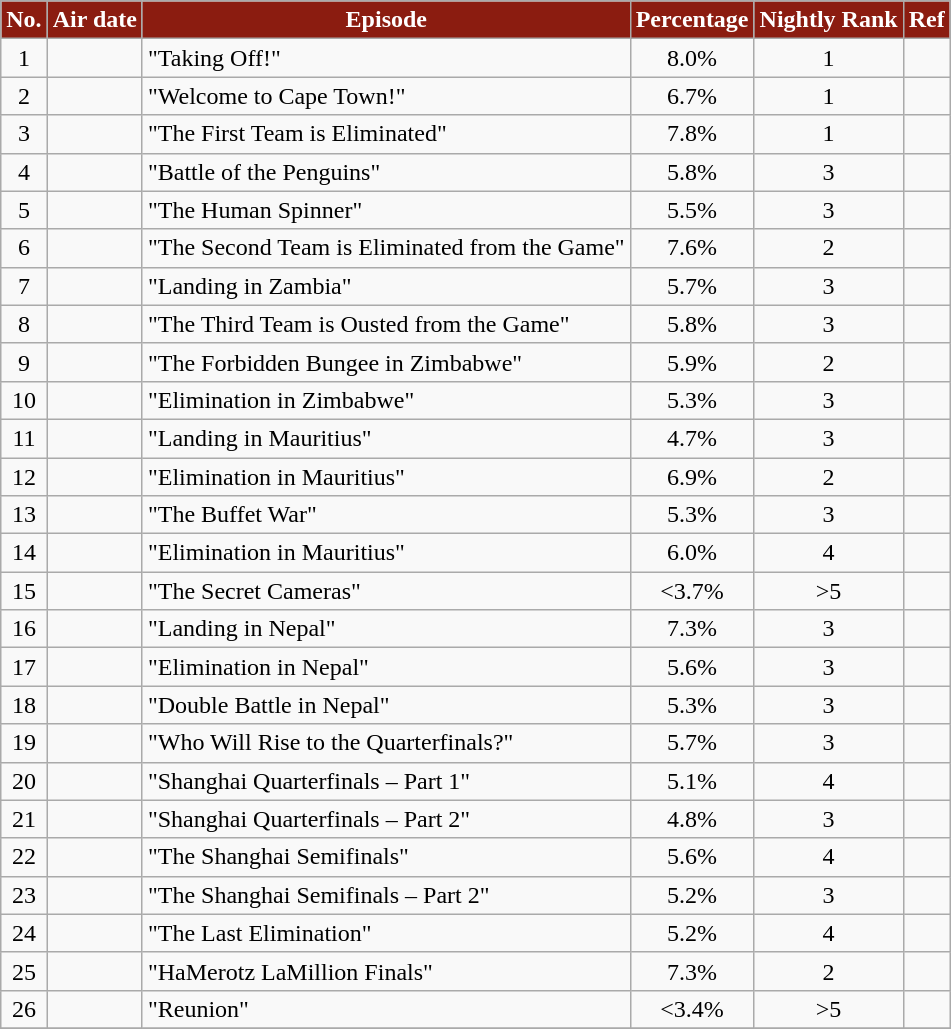<table class="wikitable" style="text-align:center;">
<tr>
<th style="background:#8b1c10; color:white;">No.</th>
<th style="background:#8b1c10; color:white;">Air date</th>
<th style="background:#8b1c10; color:white;">Episode</th>
<th style="background:#8b1c10; color:white;">Percentage</th>
<th style="background:#8b1c10; color:white;">Nightly Rank</th>
<th style="background:#8b1c10; color:white;">Ref</th>
</tr>
<tr>
<td>1</td>
<td style="text-align:left;"></td>
<td style="text-align:left;">"Taking Off!"</td>
<td>8.0%</td>
<td>1</td>
<td></td>
</tr>
<tr>
<td>2</td>
<td style="text-align:left;"></td>
<td style="text-align:left;">"Welcome to Cape Town!"</td>
<td>6.7%</td>
<td>1</td>
<td></td>
</tr>
<tr>
<td>3</td>
<td style="text-align:left;"></td>
<td style="text-align:left;">"The First Team is Eliminated"</td>
<td>7.8%</td>
<td>1</td>
<td></td>
</tr>
<tr>
<td>4</td>
<td style="text-align:left;"></td>
<td style="text-align:left;">"Battle of the Penguins"</td>
<td>5.8%</td>
<td>3</td>
<td></td>
</tr>
<tr>
<td>5</td>
<td style="text-align:left;"></td>
<td style="text-align:left;">"The Human Spinner"</td>
<td>5.5%</td>
<td>3</td>
<td></td>
</tr>
<tr>
<td>6</td>
<td style="text-align:left;"></td>
<td style="text-align:left;">"The Second Team is Eliminated from the Game"</td>
<td>7.6%</td>
<td>2</td>
<td></td>
</tr>
<tr>
<td>7</td>
<td style="text-align:left;"></td>
<td style="text-align:left;">"Landing in Zambia"</td>
<td>5.7%</td>
<td>3</td>
<td></td>
</tr>
<tr>
<td>8</td>
<td style="text-align:left;"></td>
<td style="text-align:left;">"The Third Team is Ousted from the Game"</td>
<td>5.8%</td>
<td>3</td>
<td></td>
</tr>
<tr>
<td>9</td>
<td style="text-align:left;"></td>
<td style="text-align:left;">"The Forbidden Bungee in Zimbabwe"</td>
<td>5.9%</td>
<td>2</td>
<td></td>
</tr>
<tr>
<td>10</td>
<td style="text-align:left;"></td>
<td style="text-align:left;">"Elimination in Zimbabwe"</td>
<td>5.3%</td>
<td>3</td>
<td></td>
</tr>
<tr>
<td>11</td>
<td style="text-align:left;"></td>
<td style="text-align:left;">"Landing in Mauritius"</td>
<td>4.7%</td>
<td>3</td>
<td></td>
</tr>
<tr>
<td>12</td>
<td style="text-align:left;"></td>
<td style="text-align:left;">"Elimination in Mauritius"</td>
<td>6.9%</td>
<td>2</td>
<td></td>
</tr>
<tr>
<td>13</td>
<td style="text-align:left;"></td>
<td style="text-align:left;">"The Buffet War"</td>
<td>5.3%</td>
<td>3</td>
<td></td>
</tr>
<tr>
<td>14</td>
<td style="text-align:left;"></td>
<td style="text-align:left;">"Elimination in Mauritius"</td>
<td>6.0%</td>
<td>4</td>
<td></td>
</tr>
<tr>
<td>15</td>
<td style="text-align:left;"></td>
<td style="text-align:left;">"The Secret Cameras"</td>
<td><3.7%</td>
<td>>5</td>
<td></td>
</tr>
<tr>
<td>16</td>
<td style="text-align:left;"></td>
<td style="text-align:left;">"Landing in Nepal"</td>
<td>7.3%</td>
<td>3</td>
<td></td>
</tr>
<tr>
<td>17</td>
<td style="text-align:left;"></td>
<td style="text-align:left;">"Elimination in Nepal"</td>
<td>5.6%</td>
<td>3</td>
<td></td>
</tr>
<tr>
<td>18</td>
<td style="text-align:left;"></td>
<td style="text-align:left;">"Double Battle in Nepal"</td>
<td>5.3%</td>
<td>3</td>
<td></td>
</tr>
<tr>
<td>19</td>
<td style="text-align:left;"></td>
<td style="text-align:left;">"Who Will Rise to the Quarterfinals?"</td>
<td>5.7%</td>
<td>3</td>
<td></td>
</tr>
<tr>
<td>20</td>
<td style="text-align:left;"></td>
<td style="text-align:left;">"Shanghai Quarterfinals – Part 1"</td>
<td>5.1%</td>
<td>4</td>
<td></td>
</tr>
<tr>
<td>21</td>
<td style="text-align:left;"></td>
<td style="text-align:left;">"Shanghai Quarterfinals – Part 2"</td>
<td>4.8%</td>
<td>3</td>
<td></td>
</tr>
<tr>
<td>22</td>
<td style="text-align:left;"></td>
<td style="text-align:left;">"The Shanghai Semifinals"</td>
<td>5.6%</td>
<td>4</td>
<td></td>
</tr>
<tr>
<td>23</td>
<td style="text-align:left;"></td>
<td style="text-align:left;">"The Shanghai Semifinals – Part 2"</td>
<td>5.2%</td>
<td>3</td>
<td></td>
</tr>
<tr>
<td>24</td>
<td style="text-align:left;"></td>
<td style="text-align:left;">"The Last Elimination"</td>
<td>5.2%</td>
<td>4</td>
<td></td>
</tr>
<tr>
<td>25</td>
<td style="text-align:left;"></td>
<td style="text-align:left;">"HaMerotz LaMillion Finals"</td>
<td>7.3%</td>
<td>2</td>
<td></td>
</tr>
<tr>
<td>26</td>
<td style="text-align:left;"></td>
<td style="text-align:left;">"Reunion"</td>
<td><3.4%</td>
<td>>5</td>
<td></td>
</tr>
<tr>
</tr>
</table>
